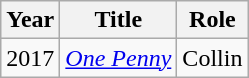<table class="wikitable">
<tr>
<th>Year</th>
<th>Title</th>
<th>Role</th>
</tr>
<tr>
<td>2017</td>
<td><em><a href='#'>One Penny</a></em></td>
<td>Collin</td>
</tr>
</table>
